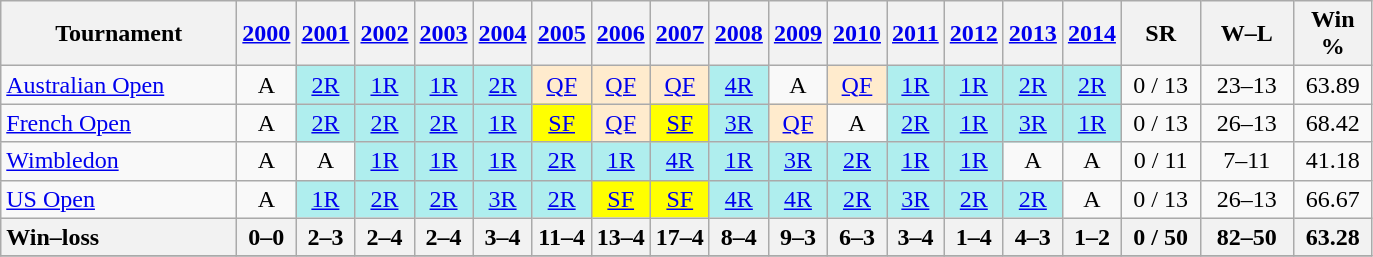<table class=wikitable style=text-align:center>
<tr>
<th width=150>Tournament</th>
<th width=30><a href='#'>2000</a></th>
<th width=30><a href='#'>2001</a></th>
<th width=30><a href='#'>2002</a></th>
<th width=30><a href='#'>2003</a></th>
<th width=30><a href='#'>2004</a></th>
<th width=30><a href='#'>2005</a></th>
<th width=30><a href='#'>2006</a></th>
<th width=30><a href='#'>2007</a></th>
<th width=30><a href='#'>2008</a></th>
<th width=30><a href='#'>2009</a></th>
<th width=30><a href='#'>2010</a></th>
<th width=30><a href='#'>2011</a></th>
<th width=30><a href='#'>2012</a></th>
<th width=30><a href='#'>2013</a></th>
<th width=30><a href='#'>2014</a></th>
<th width=45>SR</th>
<th width=55>W–L</th>
<th width=45>Win %</th>
</tr>
<tr>
<td align=left><a href='#'>Australian Open</a></td>
<td>A</td>
<td bgcolor=afeeee><a href='#'>2R</a></td>
<td bgcolor=afeeee><a href='#'>1R</a></td>
<td bgcolor=afeeee><a href='#'>1R</a></td>
<td bgcolor=afeeee><a href='#'>2R</a></td>
<td bgcolor=ffebcd><a href='#'>QF</a></td>
<td bgcolor=ffebcd><a href='#'>QF</a></td>
<td bgcolor=ffebcd><a href='#'>QF</a></td>
<td bgcolor=afeeee><a href='#'>4R</a></td>
<td>A</td>
<td bgcolor=ffebcd><a href='#'>QF</a></td>
<td bgcolor=afeeee><a href='#'>1R</a></td>
<td bgcolor=afeeee><a href='#'>1R</a></td>
<td bgcolor=afeeee><a href='#'>2R</a></td>
<td bgcolor=afeeee><a href='#'>2R</a></td>
<td>0 / 13</td>
<td>23–13</td>
<td>63.89</td>
</tr>
<tr>
<td align=left><a href='#'>French Open</a></td>
<td>A</td>
<td bgcolor=afeeee><a href='#'>2R</a></td>
<td bgcolor=afeeee><a href='#'>2R</a></td>
<td bgcolor=afeeee><a href='#'>2R</a></td>
<td bgcolor=afeeee><a href='#'>1R</a></td>
<td bgcolor=yellow><a href='#'>SF</a></td>
<td bgcolor=ffebcd><a href='#'>QF</a></td>
<td bgcolor=yellow><a href='#'>SF</a></td>
<td bgcolor=afeeee><a href='#'>3R</a></td>
<td bgcolor=ffebcd><a href='#'>QF</a></td>
<td>A</td>
<td bgcolor=afeeee><a href='#'>2R</a></td>
<td bgcolor=afeeee><a href='#'>1R</a></td>
<td bgcolor=afeeee><a href='#'>3R</a></td>
<td bgcolor=afeeee><a href='#'>1R</a></td>
<td>0 / 13</td>
<td>26–13</td>
<td>68.42</td>
</tr>
<tr>
<td align=left><a href='#'>Wimbledon</a></td>
<td>A</td>
<td>A</td>
<td bgcolor=afeeee><a href='#'>1R</a></td>
<td bgcolor=afeeee><a href='#'>1R</a></td>
<td bgcolor=afeeee><a href='#'>1R</a></td>
<td bgcolor=afeeee><a href='#'>2R</a></td>
<td bgcolor=afeeee><a href='#'>1R</a></td>
<td bgcolor=afeeee><a href='#'>4R</a></td>
<td bgcolor=afeeee><a href='#'>1R</a></td>
<td bgcolor=afeeee><a href='#'>3R</a></td>
<td bgcolor=afeeee><a href='#'>2R</a></td>
<td bgcolor=afeeee><a href='#'>1R</a></td>
<td bgcolor=afeeee><a href='#'>1R</a></td>
<td>A</td>
<td>A</td>
<td>0 / 11</td>
<td>7–11</td>
<td>41.18</td>
</tr>
<tr>
<td align=left><a href='#'>US Open</a></td>
<td>A</td>
<td bgcolor=afeeee><a href='#'>1R</a></td>
<td bgcolor=afeeee><a href='#'>2R</a></td>
<td bgcolor=afeeee><a href='#'>2R</a></td>
<td bgcolor=afeeee><a href='#'>3R</a></td>
<td bgcolor=afeeee><a href='#'>2R</a></td>
<td bgcolor=yellow><a href='#'>SF</a></td>
<td bgcolor=yellow><a href='#'>SF</a></td>
<td bgcolor=afeeee><a href='#'>4R</a></td>
<td bgcolor=afeeee><a href='#'>4R</a></td>
<td bgcolor=afeeee><a href='#'>2R</a></td>
<td bgcolor=afeeee><a href='#'>3R</a></td>
<td bgcolor=afeeee><a href='#'>2R</a></td>
<td bgcolor=afeeee><a href='#'>2R</a></td>
<td>A</td>
<td>0 / 13</td>
<td>26–13</td>
<td>66.67</td>
</tr>
<tr>
<th style=text-align:left>Win–loss</th>
<th>0–0</th>
<th>2–3</th>
<th>2–4</th>
<th>2–4</th>
<th>3–4</th>
<th>11–4</th>
<th>13–4</th>
<th>17–4</th>
<th>8–4</th>
<th>9–3</th>
<th>6–3</th>
<th>3–4</th>
<th>1–4</th>
<th>4–3</th>
<th>1–2</th>
<th>0 / 50</th>
<th>82–50</th>
<th>63.28</th>
</tr>
<tr>
</tr>
</table>
